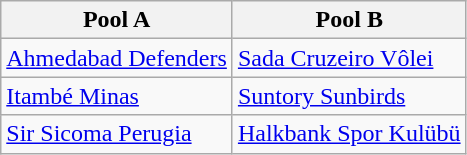<table class="wikitable">
<tr>
<th>Pool A</th>
<th>Pool B</th>
</tr>
<tr>
<td> <a href='#'>Ahmedabad Defenders</a></td>
<td> <a href='#'>Sada Cruzeiro Vôlei</a></td>
</tr>
<tr>
<td> <a href='#'>Itambé Minas</a></td>
<td> <a href='#'>Suntory Sunbirds</a></td>
</tr>
<tr>
<td> <a href='#'>Sir Sicoma Perugia</a></td>
<td> <a href='#'>Halkbank Spor Kulübü</a></td>
</tr>
</table>
